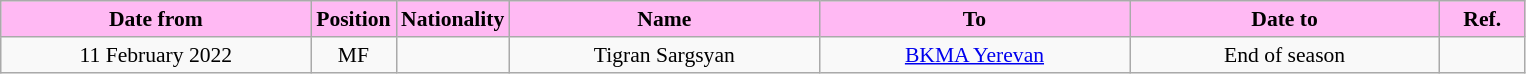<table class="wikitable"  style="text-align:center; font-size:90%; ">
<tr>
<th style="background:#FFB9F3; color:#000000; width:200px;">Date from</th>
<th style="background:#FFB9F3; color:#000000; width:50px;">Position</th>
<th style="background:#FFB9F3; color:#000000; width:50px;">Nationality</th>
<th style="background:#FFB9F3; color:#000000; width:200px;">Name</th>
<th style="background:#FFB9F3; color:#000000; width:200px;">To</th>
<th style="background:#FFB9F3; color:#000000; width:200px;">Date to</th>
<th style="background:#FFB9F3; color:#000000; width:50px;">Ref.</th>
</tr>
<tr>
<td>11 February 2022</td>
<td>MF</td>
<td></td>
<td>Tigran Sargsyan</td>
<td><a href='#'>BKMA Yerevan</a></td>
<td>End of season</td>
<td></td>
</tr>
</table>
